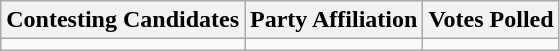<table class="wikitable sortable">
<tr>
<th>Contesting Candidates</th>
<th>Party Affiliation</th>
<th>Votes Polled</th>
</tr>
<tr>
<td></td>
<td></td>
<td></td>
</tr>
</table>
